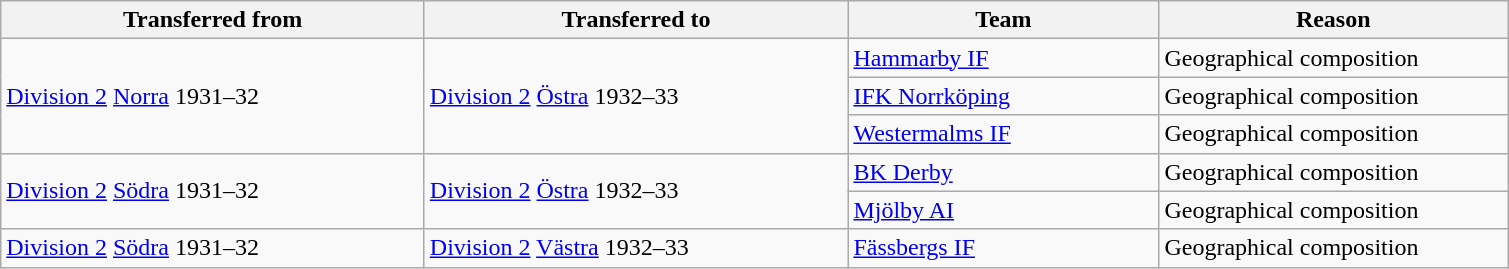<table class="wikitable" style="text-align: left;">
<tr>
<th style="width: 275px;">Transferred from</th>
<th style="width: 275px;">Transferred to</th>
<th style="width: 200px;">Team</th>
<th style="width: 225px;">Reason</th>
</tr>
<tr>
<td rowspan=3><a href='#'>Division 2</a> <a href='#'>Norra</a> 1931–32</td>
<td rowspan=3><a href='#'>Division 2</a> <a href='#'>Östra</a> 1932–33</td>
<td><a href='#'>Hammarby IF</a></td>
<td>Geographical composition</td>
</tr>
<tr>
<td><a href='#'>IFK Norrköping</a></td>
<td>Geographical composition</td>
</tr>
<tr>
<td><a href='#'>Westermalms IF</a></td>
<td>Geographical composition</td>
</tr>
<tr>
<td rowspan=2><a href='#'>Division 2</a> <a href='#'>Södra</a> 1931–32</td>
<td rowspan=2><a href='#'>Division 2</a> <a href='#'>Östra</a> 1932–33</td>
<td><a href='#'>BK Derby</a></td>
<td>Geographical composition</td>
</tr>
<tr>
<td><a href='#'>Mjölby AI</a></td>
<td>Geographical composition</td>
</tr>
<tr>
<td><a href='#'>Division 2</a> <a href='#'>Södra</a> 1931–32</td>
<td><a href='#'>Division 2</a> <a href='#'>Västra</a> 1932–33</td>
<td><a href='#'>Fässbergs IF</a></td>
<td>Geographical composition</td>
</tr>
</table>
